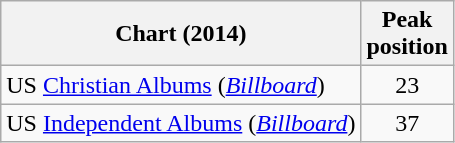<table class="wikitable sortable">
<tr>
<th>Chart (2014)</th>
<th>Peak<br>position</th>
</tr>
<tr>
<td>US <a href='#'>Christian Albums</a> (<em><a href='#'>Billboard</a></em>)</td>
<td align=center>23</td>
</tr>
<tr>
<td>US <a href='#'>Independent Albums</a> (<em><a href='#'>Billboard</a></em>)</td>
<td align=center>37</td>
</tr>
</table>
